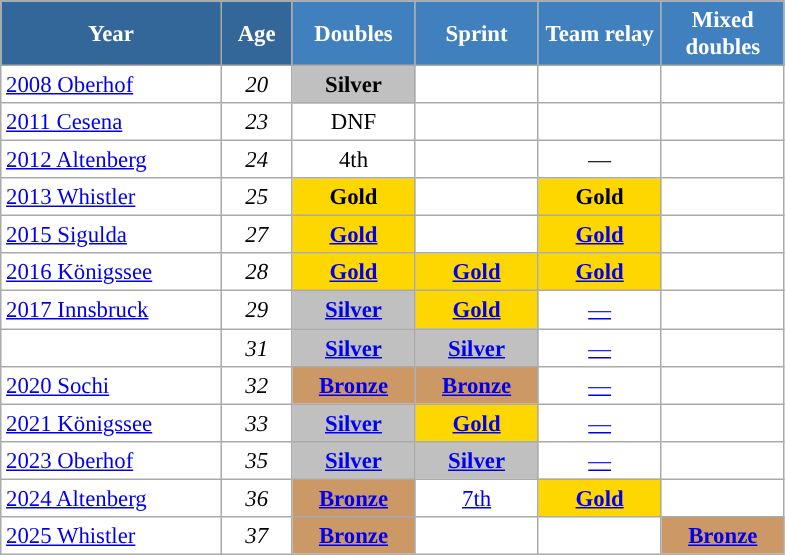<table class="wikitable" style="font-size:95%; text-align:center; border:grey solid 1px; border-collapse:collapse; background:#ffffff;">
<tr>
<th style="background-color:#369; color:white; width:140px;">Year</th>
<th style="background-color:#369; color:white; width:40px;">Age</th>
<th style="background-color:#4180be; color:white; width:75px;">Doubles</th>
<th style="background-color:#4180be; color:white; width:75px;">Sprint</th>
<th style="background-color:#4180be; color:white; width:75px;">Team relay</th>
<th style="background-color:#4180be; color:white; width:75px;">Mixed doubles</th>
</tr>
<tr>
<td style="text-align:left"> <a href='#'>2008 Oberhof</a></td>
<td><em>20</em></td>
<td style="background:silver"><strong>Silver</strong></td>
<td></td>
<td></td>
<td></td>
</tr>
<tr>
<td align=left> <a href='#'>2011 Cesena</a></td>
<td><em>23</em></td>
<td>DNF</td>
<td></td>
<td></td>
<td></td>
</tr>
<tr>
<td align=left> <a href='#'>2012 Altenberg</a></td>
<td><em>24</em></td>
<td>4th</td>
<td></td>
<td>—</td>
<td></td>
</tr>
<tr>
<td align=left> <a href='#'>2013 Whistler</a></td>
<td><em>25</em></td>
<td style="background:gold;"><strong>Gold</strong></td>
<td></td>
<td style="background:gold;"><strong>Gold</strong></td>
<td></td>
</tr>
<tr>
<td align=left> <a href='#'>2015 Sigulda</a></td>
<td><em>27</em></td>
<td style="background:gold;"><a href='#'><strong>Gold</strong></a></td>
<td></td>
<td style="background:gold;"><a href='#'><strong>Gold</strong></a></td>
<td></td>
</tr>
<tr>
<td align=left> <a href='#'>2016 Königssee</a></td>
<td><em>28</em></td>
<td style="background:gold;"><a href='#'><strong>Gold</strong></a></td>
<td style="background:gold;"><a href='#'><strong>Gold</strong></a></td>
<td style="background:gold;"><a href='#'><strong>Gold</strong></a></td>
<td></td>
</tr>
<tr>
<td align=left> <a href='#'>2017 Innsbruck</a></td>
<td><em>29</em></td>
<td style="background:silver;"><a href='#'><strong>Silver</strong></a></td>
<td style="background:gold;"><a href='#'><strong>Gold</strong></a></td>
<td><a href='#'>—</a></td>
<td></td>
</tr>
<tr>
<td align=left> </td>
<td><em>31</em></td>
<td style="background:silver;"><a href='#'><strong>Silver</strong></a></td>
<td style="background:silver;"><a href='#'><strong>Silver</strong></a></td>
<td><a href='#'>—</a></td>
<td></td>
</tr>
<tr>
<td align=left> <a href='#'>2020 Sochi</a></td>
<td><em>32</em></td>
<td style="background:#cc9966;"><a href='#'><strong>Bronze</strong></a></td>
<td style="background:#cc9966;"><a href='#'><strong>Bronze</strong></a></td>
<td><a href='#'>—</a></td>
<td></td>
</tr>
<tr>
<td align=left> <a href='#'>2021 Königssee</a></td>
<td><em>33</em></td>
<td style="background:silver"><a href='#'><strong>Silver</strong></a></td>
<td style="background:gold;"><a href='#'><strong>Gold</strong></a></td>
<td><a href='#'>—</a></td>
<td></td>
</tr>
<tr>
<td align=left> <a href='#'>2023 Oberhof</a></td>
<td><em>35</em></td>
<td style="background:silver"><a href='#'><strong>Silver</strong></a></td>
<td style="background:silver;"><a href='#'><strong>Silver</strong></a></td>
<td><a href='#'>—</a></td>
<td></td>
</tr>
<tr>
<td align=left> <a href='#'>2024 Altenberg</a></td>
<td><em>36</em></td>
<td style="background:#cc9966;"><a href='#'><strong>Bronze</strong></a></td>
<td><a href='#'>7th</a></td>
<td style="background:gold;"><a href='#'><strong>Gold</strong></a></td>
<td></td>
</tr>
<tr>
<td style="text-align:left"> <a href='#'>2025 Whistler</a></td>
<td><em>37</em></td>
<td style="background:#cc9966;"><a href='#'><strong>Bronze</strong></a></td>
<td></td>
<td></td>
<td style="background:#CC9966"><a href='#'><strong>Bronze</strong></a></td>
</tr>
</table>
